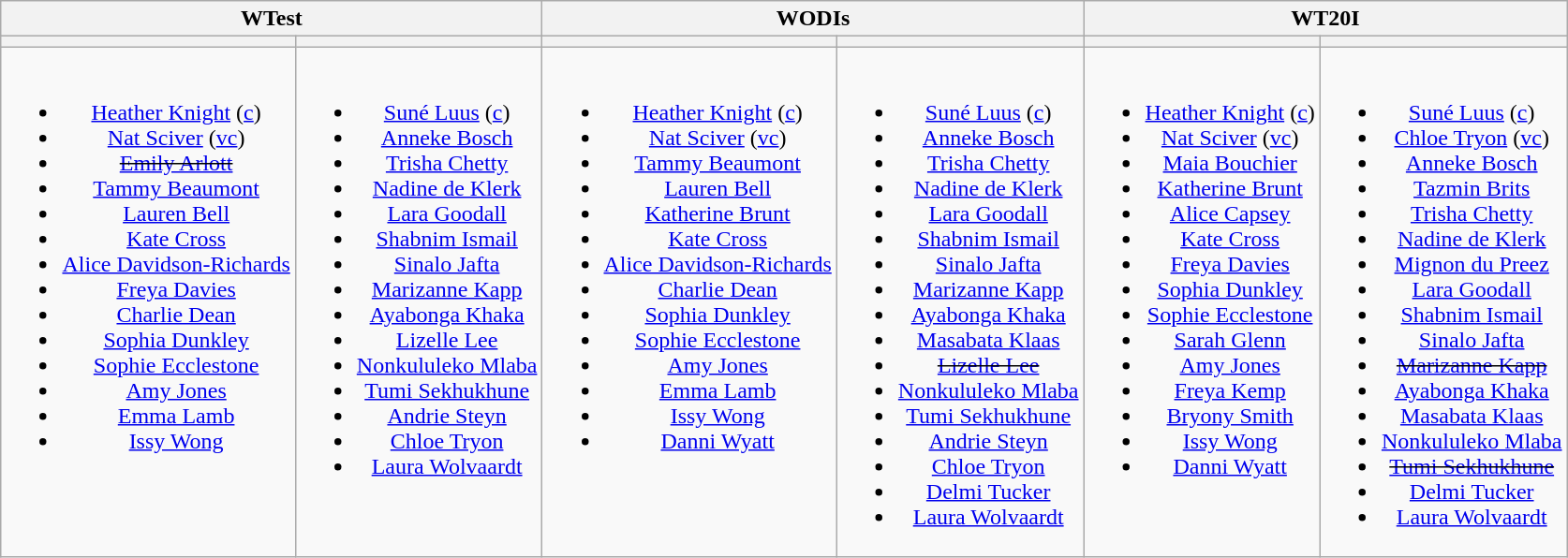<table class="wikitable" style="text-align:center; margin:auto">
<tr>
<th colspan=2>WTest</th>
<th colspan=2>WODIs</th>
<th colspan=2>WT20I</th>
</tr>
<tr>
<th></th>
<th></th>
<th></th>
<th></th>
<th></th>
<th></th>
</tr>
<tr style="vertical-align:top">
<td><br><ul><li><a href='#'>Heather Knight</a> (<a href='#'>c</a>)</li><li><a href='#'>Nat Sciver</a> (<a href='#'>vc</a>)</li><li><s><a href='#'>Emily Arlott</a></s></li><li><a href='#'>Tammy Beaumont</a></li><li><a href='#'>Lauren Bell</a></li><li><a href='#'>Kate Cross</a></li><li><a href='#'>Alice Davidson-Richards</a></li><li><a href='#'>Freya Davies</a></li><li><a href='#'>Charlie Dean</a></li><li><a href='#'>Sophia Dunkley</a></li><li><a href='#'>Sophie Ecclestone</a></li><li><a href='#'>Amy Jones</a></li><li><a href='#'>Emma Lamb</a></li><li><a href='#'>Issy Wong</a></li></ul></td>
<td><br><ul><li><a href='#'>Suné Luus</a> (<a href='#'>c</a>)</li><li><a href='#'>Anneke Bosch</a></li><li><a href='#'>Trisha Chetty</a></li><li><a href='#'>Nadine de Klerk</a></li><li><a href='#'>Lara Goodall</a></li><li><a href='#'>Shabnim Ismail</a></li><li><a href='#'>Sinalo Jafta</a></li><li><a href='#'>Marizanne Kapp</a></li><li><a href='#'>Ayabonga Khaka</a></li><li><a href='#'>Lizelle Lee</a></li><li><a href='#'>Nonkululeko Mlaba</a></li><li><a href='#'>Tumi Sekhukhune</a></li><li><a href='#'>Andrie Steyn</a></li><li><a href='#'>Chloe Tryon</a></li><li><a href='#'>Laura Wolvaardt</a></li></ul></td>
<td><br><ul><li><a href='#'>Heather Knight</a> (<a href='#'>c</a>)</li><li><a href='#'>Nat Sciver</a> (<a href='#'>vc</a>)</li><li><a href='#'>Tammy Beaumont</a></li><li><a href='#'>Lauren Bell</a></li><li><a href='#'>Katherine Brunt</a></li><li><a href='#'>Kate Cross</a></li><li><a href='#'>Alice Davidson-Richards</a></li><li><a href='#'>Charlie Dean</a></li><li><a href='#'>Sophia Dunkley</a></li><li><a href='#'>Sophie Ecclestone</a></li><li><a href='#'>Amy Jones</a></li><li><a href='#'>Emma Lamb</a></li><li><a href='#'>Issy Wong</a></li><li><a href='#'>Danni Wyatt</a></li></ul></td>
<td><br><ul><li><a href='#'>Suné Luus</a> (<a href='#'>c</a>)</li><li><a href='#'>Anneke Bosch</a></li><li><a href='#'>Trisha Chetty</a></li><li><a href='#'>Nadine de Klerk</a></li><li><a href='#'>Lara Goodall</a></li><li><a href='#'>Shabnim Ismail</a></li><li><a href='#'>Sinalo Jafta</a></li><li><a href='#'>Marizanne Kapp</a></li><li><a href='#'>Ayabonga Khaka</a></li><li><a href='#'>Masabata Klaas</a></li><li><s><a href='#'>Lizelle Lee</a></s></li><li><a href='#'>Nonkululeko Mlaba</a></li><li><a href='#'>Tumi Sekhukhune</a></li><li><a href='#'>Andrie Steyn</a></li><li><a href='#'>Chloe Tryon</a></li><li><a href='#'>Delmi Tucker</a></li><li><a href='#'>Laura Wolvaardt</a></li></ul></td>
<td><br><ul><li><a href='#'>Heather Knight</a> (<a href='#'>c</a>)</li><li><a href='#'>Nat Sciver</a> (<a href='#'>vc</a>)</li><li><a href='#'>Maia Bouchier</a></li><li><a href='#'>Katherine Brunt</a></li><li><a href='#'>Alice Capsey</a></li><li><a href='#'>Kate Cross</a></li><li><a href='#'>Freya Davies</a></li><li><a href='#'>Sophia Dunkley</a></li><li><a href='#'>Sophie Ecclestone</a></li><li><a href='#'>Sarah Glenn</a></li><li><a href='#'>Amy Jones</a></li><li><a href='#'>Freya Kemp</a></li><li><a href='#'>Bryony Smith</a></li><li><a href='#'>Issy Wong</a></li><li><a href='#'>Danni Wyatt</a></li></ul></td>
<td><br><ul><li><a href='#'>Suné Luus</a> (<a href='#'>c</a>)</li><li><a href='#'>Chloe Tryon</a> (<a href='#'>vc</a>)</li><li><a href='#'>Anneke Bosch</a></li><li><a href='#'>Tazmin Brits</a></li><li><a href='#'>Trisha Chetty</a></li><li><a href='#'>Nadine de Klerk</a></li><li><a href='#'>Mignon du Preez</a></li><li><a href='#'>Lara Goodall</a></li><li><a href='#'>Shabnim Ismail</a></li><li><a href='#'>Sinalo Jafta</a></li><li><s><a href='#'>Marizanne Kapp</a></s></li><li><a href='#'>Ayabonga Khaka</a></li><li><a href='#'>Masabata Klaas</a></li><li><a href='#'>Nonkululeko Mlaba</a></li><li><s><a href='#'>Tumi Sekhukhune</a></s></li><li><a href='#'>Delmi Tucker</a></li><li><a href='#'>Laura Wolvaardt</a></li></ul></td>
</tr>
</table>
